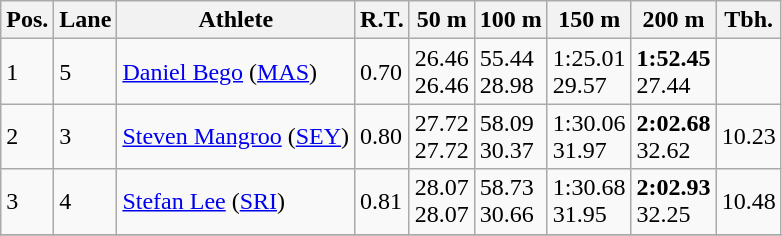<table class="wikitable">
<tr>
<th>Pos.</th>
<th>Lane</th>
<th>Athlete</th>
<th>R.T.</th>
<th>50 m</th>
<th>100 m</th>
<th>150 m</th>
<th>200 m</th>
<th>Tbh.</th>
</tr>
<tr>
<td>1</td>
<td>5</td>
<td> <a href='#'>Daniel Bego</a> (<a href='#'>MAS</a>)</td>
<td>0.70</td>
<td>26.46<br>26.46</td>
<td>55.44<br>28.98</td>
<td>1:25.01<br>29.57</td>
<td><strong>1:52.45</strong><br>27.44</td>
<td> </td>
</tr>
<tr>
<td>2</td>
<td>3</td>
<td> <a href='#'>Steven Mangroo</a> (<a href='#'>SEY</a>)</td>
<td>0.80</td>
<td>27.72<br>27.72</td>
<td>58.09<br>30.37</td>
<td>1:30.06<br>31.97</td>
<td><strong>2:02.68</strong><br>32.62</td>
<td>10.23</td>
</tr>
<tr>
<td>3</td>
<td>4</td>
<td> <a href='#'>Stefan Lee</a> (<a href='#'>SRI</a>)</td>
<td>0.81</td>
<td>28.07<br>28.07</td>
<td>58.73<br>30.66</td>
<td>1:30.68<br>31.95</td>
<td><strong>2:02.93</strong><br>32.25</td>
<td>10.48</td>
</tr>
<tr>
</tr>
</table>
